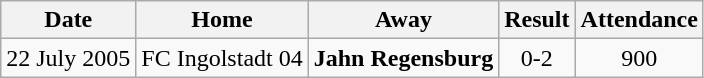<table class="wikitable">
<tr>
<th>Date</th>
<th>Home</th>
<th>Away</th>
<th>Result</th>
<th>Attendance</th>
</tr>
<tr align="center">
<td>22 July 2005</td>
<td>FC Ingolstadt 04</td>
<td><strong>Jahn Regensburg</strong></td>
<td>0-2</td>
<td>900</td>
</tr>
</table>
